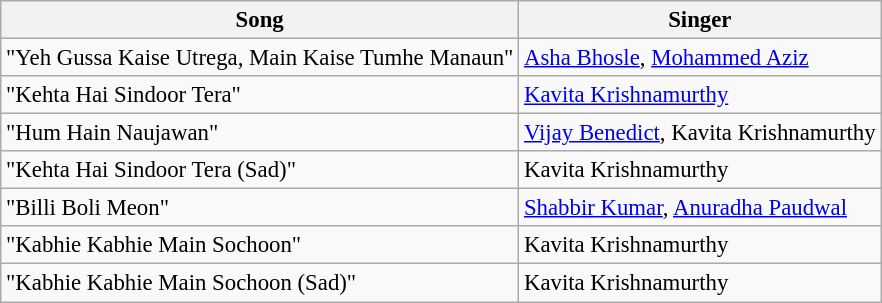<table class="wikitable" style="font-size:95%;">
<tr>
<th>Song</th>
<th>Singer</th>
</tr>
<tr>
<td>"Yeh Gussa Kaise Utrega, Main Kaise Tumhe Manaun"</td>
<td><a href='#'>Asha Bhosle</a>, <a href='#'>Mohammed Aziz</a></td>
</tr>
<tr>
<td>"Kehta Hai Sindoor Tera"</td>
<td><a href='#'>Kavita Krishnamurthy</a></td>
</tr>
<tr>
<td>"Hum Hain Naujawan"</td>
<td><a href='#'>Vijay Benedict</a>, Kavita Krishnamurthy</td>
</tr>
<tr>
<td>"Kehta Hai Sindoor Tera (Sad)"</td>
<td>Kavita Krishnamurthy</td>
</tr>
<tr>
<td>"Billi Boli Meon"</td>
<td><a href='#'>Shabbir Kumar</a>, <a href='#'>Anuradha Paudwal</a></td>
</tr>
<tr>
<td>"Kabhie Kabhie Main Sochoon"</td>
<td>Kavita Krishnamurthy</td>
</tr>
<tr>
<td>"Kabhie Kabhie Main Sochoon (Sad)"</td>
<td>Kavita Krishnamurthy</td>
</tr>
</table>
